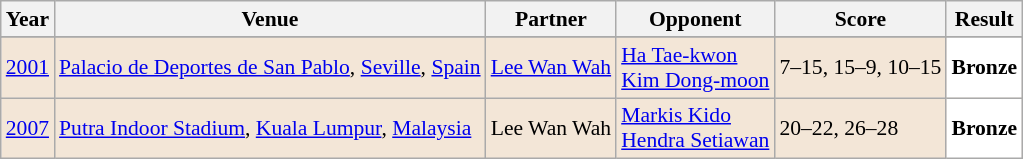<table class="sortable wikitable" style="font-size: 90%;">
<tr>
<th>Year</th>
<th>Venue</th>
<th>Partner</th>
<th>Opponent</th>
<th>Score</th>
<th>Result</th>
</tr>
<tr>
</tr>
<tr style="background:#F3E6D7">
<td align="center"><a href='#'>2001</a></td>
<td align="left"><a href='#'>Palacio de Deportes de San Pablo</a>, <a href='#'>Seville</a>, <a href='#'>Spain</a></td>
<td align="left"> <a href='#'>Lee Wan Wah</a></td>
<td align="left"> <a href='#'>Ha Tae-kwon</a><br> <a href='#'>Kim Dong-moon</a></td>
<td align="left">7–15, 15–9, 10–15</td>
<td style="text-align:left; background:white"> <strong>Bronze</strong></td>
</tr>
<tr style="background:#F3E6D7">
<td align="center"><a href='#'>2007</a></td>
<td align="left"><a href='#'>Putra Indoor Stadium</a>, <a href='#'>Kuala Lumpur</a>, <a href='#'>Malaysia</a></td>
<td align="left"> Lee Wan Wah</td>
<td align="left"> <a href='#'>Markis Kido</a><br> <a href='#'>Hendra Setiawan</a></td>
<td align="left">20–22, 26–28</td>
<td style="text-align:left; background:white"> <strong>Bronze</strong></td>
</tr>
</table>
